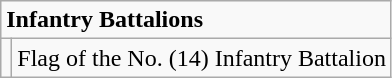<table class="wikitable">
<tr>
<td colspan="2"><strong>Infantry Battalions</strong></td>
</tr>
<tr>
<td></td>
<td>Flag of the No. (14) Infantry Battalion</td>
</tr>
</table>
